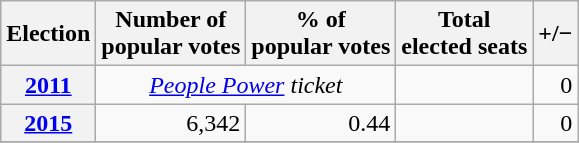<table class="wikitable" style="text-align: right;">
<tr align=center>
<th>Election</th>
<th>Number of<br>popular votes</th>
<th>% of<br>popular votes</th>
<th>Total<br>elected seats</th>
<th>+/−</th>
</tr>
<tr>
<th><a href='#'>2011</a></th>
<td colspan=2 align=center><em><a href='#'>People Power</a> ticket</em></td>
<td></td>
<td>0</td>
</tr>
<tr>
<th><a href='#'>2015</a></th>
<td>6,342</td>
<td>0.44</td>
<td></td>
<td>0</td>
</tr>
<tr>
</tr>
</table>
